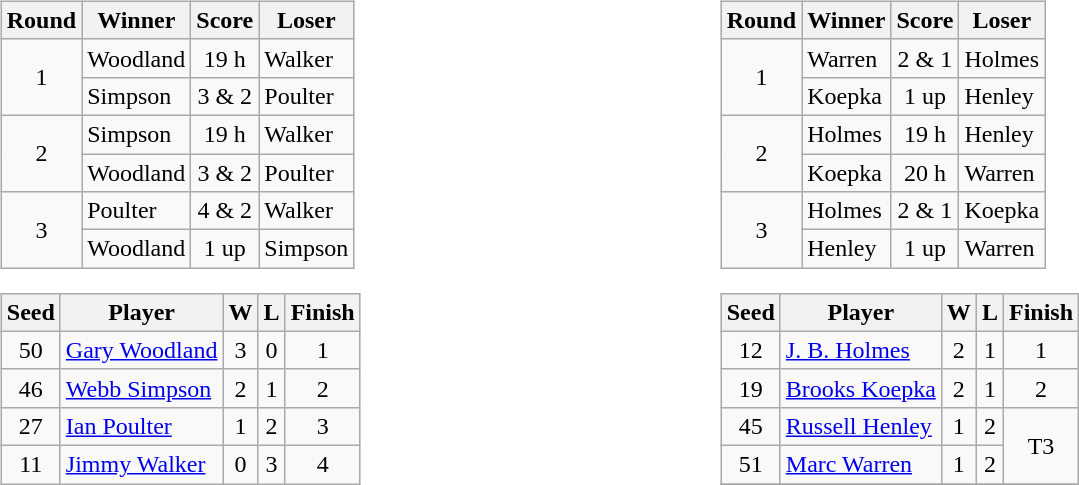<table style="width: 60em">
<tr>
<td><br><table class="wikitable">
<tr>
<th>Round</th>
<th>Winner</th>
<th>Score</th>
<th>Loser</th>
</tr>
<tr>
<td align=center rowspan=2>1</td>
<td>Woodland</td>
<td align=center>19 h</td>
<td>Walker</td>
</tr>
<tr>
<td>Simpson</td>
<td align=center>3 & 2</td>
<td>Poulter</td>
</tr>
<tr>
<td align=center rowspan=2>2</td>
<td>Simpson</td>
<td align=center>19 h</td>
<td>Walker</td>
</tr>
<tr>
<td>Woodland</td>
<td align=center>3 & 2</td>
<td>Poulter</td>
</tr>
<tr>
<td align=center rowspan=2>3</td>
<td>Poulter</td>
<td align=center>4 & 2</td>
<td>Walker</td>
</tr>
<tr>
<td>Woodland</td>
<td align=center>1 up</td>
<td>Simpson</td>
</tr>
</table>
<table class="wikitable" style="text-align:center">
<tr>
<th>Seed</th>
<th>Player</th>
<th>W</th>
<th>L</th>
<th>Finish</th>
</tr>
<tr>
<td>50</td>
<td align=left> <a href='#'>Gary Woodland</a></td>
<td>3</td>
<td>0</td>
<td>1</td>
</tr>
<tr>
<td>46</td>
<td align=left> <a href='#'>Webb Simpson</a></td>
<td>2</td>
<td>1</td>
<td>2</td>
</tr>
<tr>
<td>27</td>
<td align=left> <a href='#'>Ian Poulter</a></td>
<td>1</td>
<td>2</td>
<td>3</td>
</tr>
<tr>
<td>11</td>
<td align=left> <a href='#'>Jimmy Walker</a></td>
<td>0</td>
<td>3</td>
<td>4</td>
</tr>
</table>
</td>
<td><br><table class="wikitable">
<tr>
<th>Round</th>
<th>Winner</th>
<th>Score</th>
<th>Loser</th>
</tr>
<tr>
<td align=center rowspan=2>1</td>
<td>Warren</td>
<td align=center>2 & 1</td>
<td>Holmes</td>
</tr>
<tr>
<td>Koepka</td>
<td align=center>1 up</td>
<td>Henley</td>
</tr>
<tr>
<td align=center rowspan=2>2</td>
<td>Holmes</td>
<td align=center>19 h</td>
<td>Henley</td>
</tr>
<tr>
<td>Koepka</td>
<td align=center>20 h</td>
<td>Warren</td>
</tr>
<tr>
<td align=center rowspan=2>3</td>
<td>Holmes</td>
<td align=center>2 & 1</td>
<td>Koepka</td>
</tr>
<tr>
<td>Henley</td>
<td align=center>1 up</td>
<td>Warren</td>
</tr>
</table>
<table class="wikitable" style="text-align:center">
<tr>
<th>Seed</th>
<th>Player</th>
<th>W</th>
<th>L</th>
<th>Finish</th>
</tr>
<tr>
<td>12</td>
<td align=left> <a href='#'>J. B. Holmes</a></td>
<td>2</td>
<td>1</td>
<td>1</td>
</tr>
<tr>
<td>19</td>
<td align=left> <a href='#'>Brooks Koepka</a></td>
<td>2</td>
<td>1</td>
<td>2</td>
</tr>
<tr>
<td>45</td>
<td align=left> <a href='#'>Russell Henley</a></td>
<td>1</td>
<td>2</td>
<td rowspan=2>T3</td>
</tr>
<tr>
<td>51</td>
<td align=left> <a href='#'>Marc Warren</a></td>
<td>1</td>
<td>2</td>
</tr>
<tr>
</tr>
</table>
</td>
</tr>
</table>
